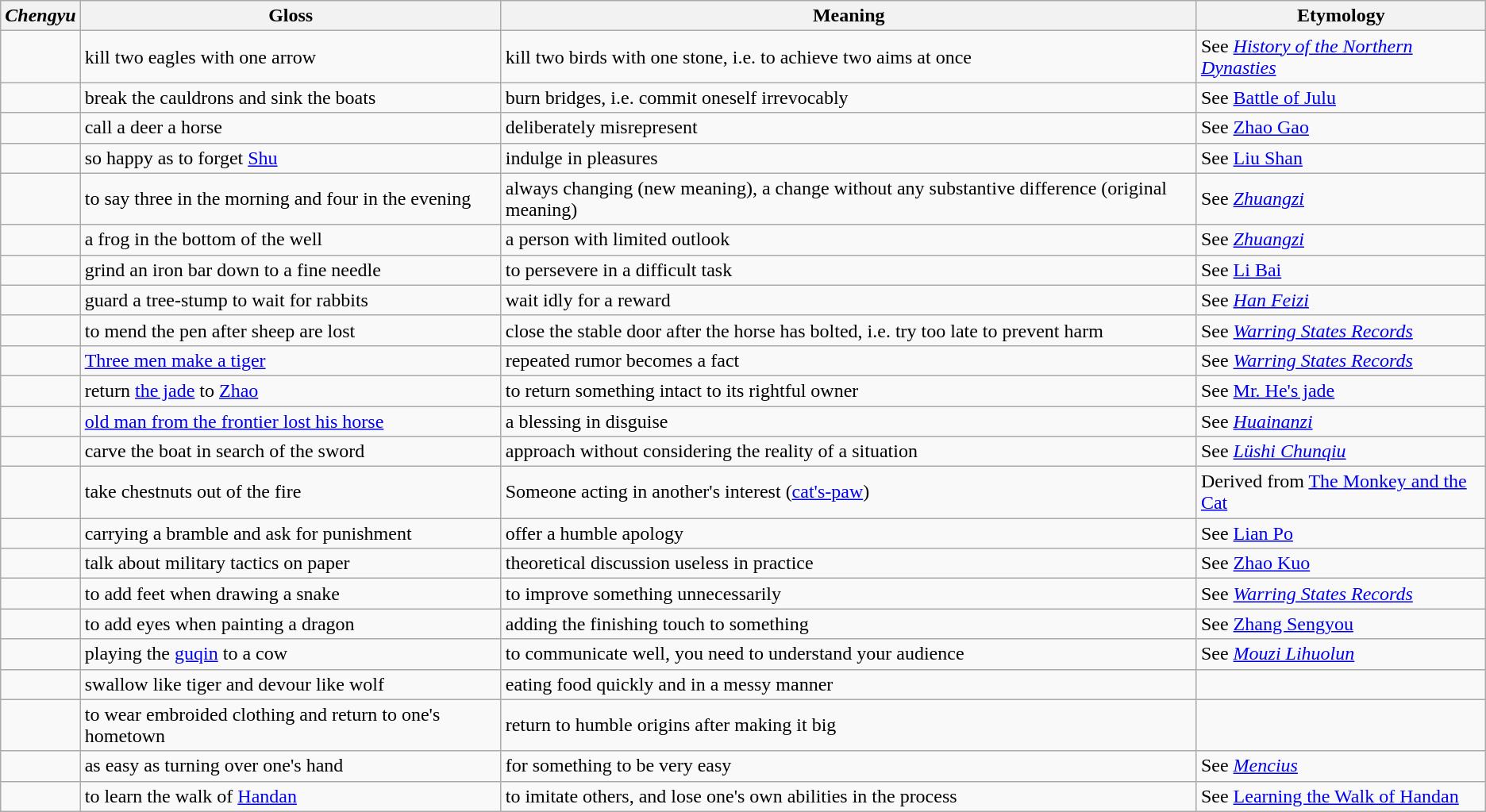<table class="wikitable mw-collapsible">
<tr>
<th><em>Chengyu</em></th>
<th>Gloss</th>
<th>Meaning</th>
<th>Etymology</th>
</tr>
<tr>
<td></td>
<td>kill two eagles with one arrow</td>
<td>kill two birds with one stone, i.e. to achieve two aims at once</td>
<td>See <em><a href='#'>History of the Northern Dynasties</a></em></td>
</tr>
<tr>
<td></td>
<td>break the cauldrons and sink the boats</td>
<td>burn bridges, i.e. commit oneself irrevocably</td>
<td>See <a href='#'>Battle of Julu</a></td>
</tr>
<tr>
<td></td>
<td>call a deer a horse</td>
<td>deliberately misrepresent</td>
<td>See <a href='#'>Zhao Gao</a></td>
</tr>
<tr>
<td></td>
<td>so happy as to forget <a href='#'>Shu</a></td>
<td>indulge in pleasures</td>
<td>See <a href='#'>Liu Shan</a></td>
</tr>
<tr>
<td></td>
<td>to say three in the morning and four in the evening</td>
<td>always changing (new meaning), a change without any substantive difference (original meaning)</td>
<td>See <em><a href='#'>Zhuangzi</a></em></td>
</tr>
<tr>
<td></td>
<td>a frog in the bottom of the well</td>
<td>a person with limited outlook</td>
<td>See <em><a href='#'>Zhuangzi</a></em></td>
</tr>
<tr>
<td></td>
<td>grind an iron bar down to a fine needle</td>
<td>to persevere in a difficult task</td>
<td>See <a href='#'>Li Bai</a></td>
</tr>
<tr>
<td></td>
<td>guard a tree-stump to wait for rabbits</td>
<td>wait idly for a reward</td>
<td>See <em><a href='#'>Han Feizi</a></em></td>
</tr>
<tr>
<td></td>
<td>to mend the pen after sheep are lost</td>
<td>close the stable door after the horse has bolted, i.e. try too late to prevent harm</td>
<td>See <em><a href='#'>Warring States Records</a></em></td>
</tr>
<tr>
<td></td>
<td><a href='#'>Three men make a tiger</a></td>
<td>repeated rumor becomes a fact</td>
<td>See <em><a href='#'>Warring States Records</a></em></td>
</tr>
<tr>
<td></td>
<td>return <a href='#'>the jade</a> to <a href='#'>Zhao</a></td>
<td>to return something intact to its rightful owner</td>
<td>See <a href='#'>Mr. He's jade</a></td>
</tr>
<tr>
<td></td>
<td><a href='#'>old man from the frontier lost his horse</a></td>
<td>a blessing in disguise</td>
<td>See <em><a href='#'>Huainanzi</a></em></td>
</tr>
<tr>
<td></td>
<td>carve the boat in search of the sword</td>
<td>approach without considering the reality of a situation</td>
<td>See <em><a href='#'>Lüshi Chunqiu</a></em></td>
</tr>
<tr>
<td></td>
<td>take chestnuts out of the fire</td>
<td>Someone acting in another's interest (<a href='#'>cat's-paw</a>)</td>
<td>Derived from <a href='#'>The Monkey and the Cat</a></td>
</tr>
<tr>
<td></td>
<td>carrying a bramble and ask for punishment</td>
<td>offer a humble apology</td>
<td>See <a href='#'>Lian Po</a></td>
</tr>
<tr>
<td></td>
<td>talk about military tactics on paper</td>
<td>theoretical discussion useless in practice</td>
<td>See <a href='#'>Zhao Kuo</a></td>
</tr>
<tr>
<td></td>
<td>to add feet when drawing a snake</td>
<td>to improve something unnecessarily</td>
<td>See <em><a href='#'>Warring States Records</a></em></td>
</tr>
<tr>
<td></td>
<td>to add eyes when painting a dragon</td>
<td>adding the finishing touch to something</td>
<td>See <a href='#'>Zhang Sengyou</a></td>
</tr>
<tr>
<td></td>
<td>playing the <a href='#'>guqin</a> to a cow</td>
<td>to communicate well, you need to understand your audience</td>
<td>See <em><a href='#'>Mouzi Lihuolun</a></em></td>
</tr>
<tr>
<td></td>
<td>swallow like tiger and devour like wolf</td>
<td>eating food quickly and in a messy manner</td>
<td></td>
</tr>
<tr>
<td></td>
<td>to wear embroided clothing and return to one's hometown</td>
<td>return to humble origins after making it big</td>
<td></td>
</tr>
<tr>
<td></td>
<td>as easy as turning over one's hand</td>
<td>for something to be very easy</td>
<td>See <em><a href='#'>Mencius</a></em></td>
</tr>
<tr>
<td></td>
<td>to learn the walk of <a href='#'>Handan</a></td>
<td>to imitate others, and lose one's own abilities in the process</td>
<td>See <a href='#'>Learning the Walk of Handan</a></td>
</tr>
</table>
